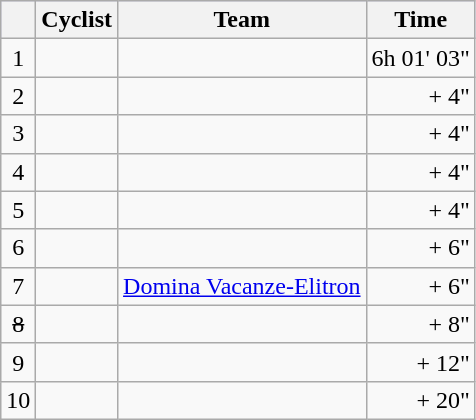<table class="wikitable">
<tr style="background:#ccccff;">
<th></th>
<th>Cyclist</th>
<th>Team</th>
<th>Time</th>
</tr>
<tr>
<td style="text-align:center;">1</td>
<td></td>
<td></td>
<td style="text-align:right;">6h 01' 03"</td>
</tr>
<tr>
<td style="text-align:center;">2</td>
<td></td>
<td></td>
<td style="text-align:right;">+ 4"</td>
</tr>
<tr>
<td style="text-align:center;">3</td>
<td></td>
<td></td>
<td style="text-align:right;">+ 4"</td>
</tr>
<tr>
<td style="text-align:center;">4</td>
<td></td>
<td></td>
<td style="text-align:right;">+ 4"</td>
</tr>
<tr>
<td style="text-align:center;">5</td>
<td></td>
<td></td>
<td style="text-align:right;">+ 4"</td>
</tr>
<tr>
<td style="text-align:center;">6</td>
<td></td>
<td></td>
<td style="text-align:right;">+ 6"</td>
</tr>
<tr>
<td style="text-align:center;">7</td>
<td></td>
<td><a href='#'>Domina Vacanze-Elitron</a></td>
<td style="text-align:right;">+ 6"</td>
</tr>
<tr>
<td style="text-align:center;"><s>8</s></td>
<td><s></s></td>
<td></td>
<td style="text-align:right;">+ 8"</td>
</tr>
<tr>
<td style="text-align:center;">9</td>
<td></td>
<td></td>
<td style="text-align:right;">+ 12"</td>
</tr>
<tr>
<td style="text-align:center;">10</td>
<td></td>
<td></td>
<td style="text-align:right;">+ 20"</td>
</tr>
</table>
